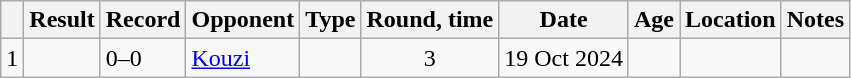<table class="wikitable" style="text-align:center">
<tr>
<th></th>
<th>Result</th>
<th>Record</th>
<th>Opponent</th>
<th>Type</th>
<th>Round, time</th>
<th>Date</th>
<th>Age</th>
<th>Location</th>
<th>Notes</th>
</tr>
<tr>
<td>1</td>
<td></td>
<td style="text-align:left;">0–0 </td>
<td style="text-align:left;"><a href='#'>Kouzi</a></td>
<td></td>
<td>3</td>
<td>19 Oct 2024</td>
<td style="text-align:left;"></td>
<td style="text-align:left;"></td>
<td style="text-align:left;"></td>
</tr>
</table>
